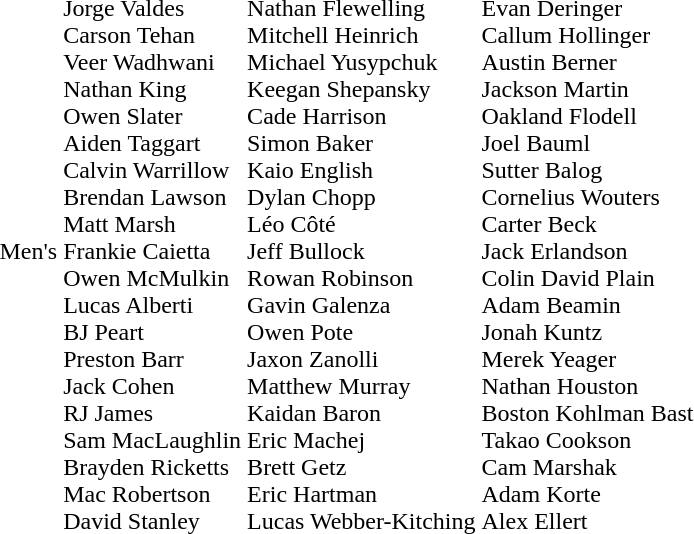<table>
<tr>
<td>Men's</td>
<td><br>Jorge Valdes<br>Carson Tehan<br>Veer Wadhwani<br>Nathan King<br>Owen Slater<br>Aiden Taggart<br>Calvin Warrillow<br>Brendan Lawson<br>Matt Marsh<br>Frankie Caietta<br>Owen McMulkin<br>Lucas Alberti<br>BJ Peart<br>Preston Barr<br>Jack Cohen<br>RJ James<br>Sam MacLaughlin<br>Brayden Ricketts<br>Mac Robertson<br>David Stanley</td>
<td><br>Nathan Flewelling<br>Mitchell Heinrich<br>Michael Yusypchuk<br>Keegan Shepansky<br>Cade Harrison<br>Simon Baker<br>Kaio English<br>Dylan Chopp<br>Léo Côté<br>Jeff Bullock<br>Rowan Robinson<br>Gavin Galenza<br>Owen Pote<br>Jaxon Zanolli<br>Matthew Murray<br>Kaidan Baron<br>Eric Machej<br>Brett Getz<br>Eric Hartman<br>Lucas Webber-Kitching</td>
<td><br>Evan Deringer<br>Callum Hollinger<br>Austin Berner<br>Jackson Martin<br>Oakland Flodell<br>Joel Bauml<br>Sutter Balog<br>Cornelius Wouters<br>Carter Beck<br>Jack Erlandson<br>Colin David Plain<br>Adam Beamin<br>Jonah Kuntz<br>Merek Yeager<br>Nathan Houston<br>Boston Kohlman Bast<br>Takao Cookson<br>Cam Marshak<br>Adam Korte<br>Alex Ellert</td>
</tr>
</table>
